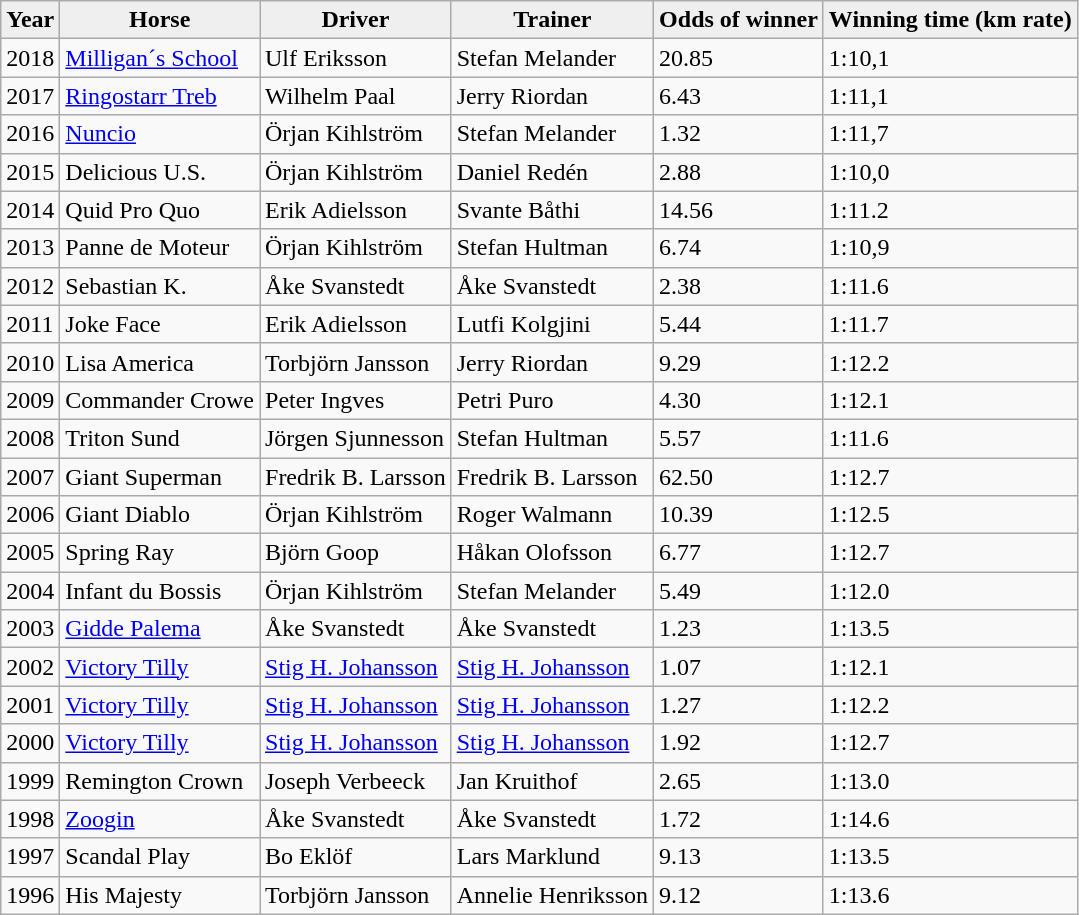<table class="wikitable">
<tr ---- align="center">
<th align="left" style="background:#efefef;">Year</th>
<th align="left" style="background:#efefef;">Horse</th>
<th align="left" style="background:#efefef;">Driver</th>
<th align="left" style="background:#efefef;">Trainer</th>
<th align="left" style="background:#efefef;">Odds of winner</th>
<th align="left" style="background:#efefef;">Winning time (km rate)</th>
</tr>
<tr ---->
<td>2018</td>
<td><a href='#'>Milligan´s School</a></td>
<td>Ulf Eriksson</td>
<td>Stefan Melander</td>
<td>20.85</td>
<td>1:10,1</td>
</tr>
<tr ---->
<td>2017</td>
<td><a href='#'>Ringostarr Treb</a></td>
<td>Wilhelm Paal</td>
<td>Jerry Riordan</td>
<td>6.43</td>
<td>1:11,1</td>
</tr>
<tr ---->
<td>2016</td>
<td><a href='#'>Nuncio</a></td>
<td>Örjan Kihlström</td>
<td>Stefan Melander</td>
<td>1.32</td>
<td>1:11,7</td>
</tr>
<tr ---->
<td>2015</td>
<td>Delicious U.S.</td>
<td>Örjan Kihlström</td>
<td>Daniel Redén</td>
<td>2.88</td>
<td>1:10,0</td>
</tr>
<tr ---->
<td>2014</td>
<td>Quid Pro Quo</td>
<td>Erik Adielsson</td>
<td>Svante Båthi</td>
<td>14.56</td>
<td>1:11.2</td>
</tr>
<tr ---->
<td>2013</td>
<td>Panne de Moteur</td>
<td>Örjan Kihlström</td>
<td>Stefan Hultman</td>
<td>6.74</td>
<td>1:10,9</td>
</tr>
<tr ---->
<td>2012</td>
<td>Sebastian K.</td>
<td>Åke Svanstedt</td>
<td>Åke Svanstedt</td>
<td>2.38</td>
<td>1:11.6</td>
</tr>
<tr ---->
<td>2011</td>
<td>Joke Face</td>
<td>Erik Adielsson</td>
<td>Lutfi Kolgjini</td>
<td>5.44</td>
<td>1:11.7</td>
</tr>
<tr ---->
<td>2010</td>
<td>Lisa America</td>
<td>Torbjörn Jansson</td>
<td>Jerry Riordan</td>
<td>9.29</td>
<td>1:12.2</td>
</tr>
<tr ---->
<td>2009</td>
<td>Commander Crowe</td>
<td>Peter Ingves</td>
<td>Petri Puro</td>
<td>4.30</td>
<td>1:12.1</td>
</tr>
<tr ---->
<td>2008</td>
<td>Triton Sund</td>
<td>Jörgen Sjunnesson</td>
<td>Stefan Hultman</td>
<td>5.57</td>
<td>1:11.6</td>
</tr>
<tr ---->
<td>2007</td>
<td>Giant Superman</td>
<td>Fredrik B. Larsson</td>
<td>Fredrik B. Larsson</td>
<td>62.50</td>
<td>1:12.7</td>
</tr>
<tr ---->
<td>2006</td>
<td>Giant Diablo</td>
<td>Örjan Kihlström</td>
<td>Roger Walmann</td>
<td>10.39</td>
<td>1:12.5</td>
</tr>
<tr ---->
<td>2005</td>
<td>Spring Ray</td>
<td>Björn Goop</td>
<td>Håkan Olofsson</td>
<td>6.77</td>
<td>1:12.7</td>
</tr>
<tr ---->
<td>2004</td>
<td>Infant du Bossis</td>
<td>Örjan Kihlström</td>
<td>Stefan Melander</td>
<td>5.49</td>
<td>1:12.0</td>
</tr>
<tr ---->
<td>2003</td>
<td><a href='#'>Gidde Palema</a></td>
<td>Åke Svanstedt</td>
<td>Åke Svanstedt</td>
<td>1.23</td>
<td>1:13.5</td>
</tr>
<tr ---->
<td>2002</td>
<td><a href='#'>Victory Tilly</a></td>
<td><a href='#'>Stig H. Johansson</a></td>
<td><a href='#'>Stig H. Johansson</a></td>
<td>1.07</td>
<td>1:12.1</td>
</tr>
<tr ---->
<td>2001</td>
<td><a href='#'>Victory Tilly</a></td>
<td><a href='#'>Stig H. Johansson</a></td>
<td><a href='#'>Stig H. Johansson</a></td>
<td>1.27</td>
<td>1:12.2</td>
</tr>
<tr ---->
<td>2000</td>
<td><a href='#'>Victory Tilly</a></td>
<td><a href='#'>Stig H. Johansson</a></td>
<td><a href='#'>Stig H. Johansson</a></td>
<td>1.92</td>
<td>1:12.7</td>
</tr>
<tr ---->
<td>1999</td>
<td>Remington Crown</td>
<td>Joseph Verbeeck</td>
<td>Jan Kruithof</td>
<td>2.65</td>
<td>1:13.0</td>
</tr>
<tr ---->
<td>1998</td>
<td><a href='#'>Zoogin</a></td>
<td>Åke Svanstedt</td>
<td>Åke Svanstedt</td>
<td>1.72</td>
<td>1:14.6</td>
</tr>
<tr ---->
<td>1997</td>
<td>Scandal Play</td>
<td>Bo Eklöf</td>
<td>Lars Marklund</td>
<td>9.13</td>
<td>1:13.5</td>
</tr>
<tr ---->
<td>1996</td>
<td>His Majesty</td>
<td>Torbjörn Jansson</td>
<td>Annelie Henriksson</td>
<td>9.12</td>
<td>1:13.6</td>
</tr>
</table>
